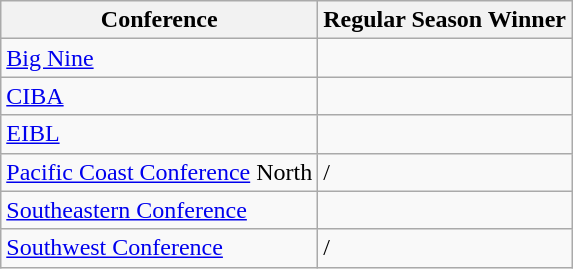<table class="wikitable">
<tr>
<th>Conference</th>
<th>Regular Season Winner</th>
</tr>
<tr>
<td><a href='#'>Big Nine</a></td>
<td></td>
</tr>
<tr>
<td><a href='#'>CIBA</a></td>
<td></td>
</tr>
<tr>
<td><a href='#'>EIBL</a></td>
<td></td>
</tr>
<tr>
<td><a href='#'>Pacific Coast Conference</a> North</td>
<td>/</td>
</tr>
<tr>
<td><a href='#'>Southeastern Conference</a></td>
<td></td>
</tr>
<tr>
<td><a href='#'>Southwest Conference</a></td>
<td>/</td>
</tr>
</table>
